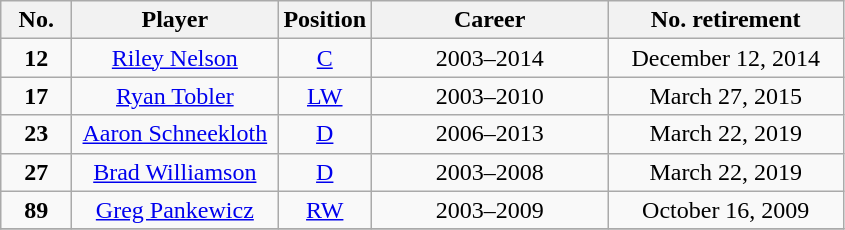<table class="wikitable sortable" style="text-align:center">
<tr>
<th width=40px>No.</th>
<th width=130px>Player</th>
<th width=40px>Position</th>
<th width=150px>Career</th>
<th width=150px>No. retirement</th>
</tr>
<tr>
<td><strong>12</strong></td>
<td><a href='#'>Riley Nelson</a></td>
<td><a href='#'>C</a></td>
<td>2003–2014</td>
<td>December 12, 2014</td>
</tr>
<tr>
<td><strong>17</strong></td>
<td><a href='#'>Ryan Tobler</a></td>
<td><a href='#'>LW</a></td>
<td>2003–2010</td>
<td>March 27, 2015</td>
</tr>
<tr>
<td><strong>23</strong></td>
<td><a href='#'>Aaron Schneekloth</a></td>
<td><a href='#'>D</a></td>
<td>2006–2013</td>
<td>March 22, 2019</td>
</tr>
<tr>
<td><strong>27</strong></td>
<td><a href='#'>Brad Williamson</a></td>
<td><a href='#'>D</a></td>
<td>2003–2008</td>
<td>March 22, 2019</td>
</tr>
<tr>
<td><strong>89</strong></td>
<td><a href='#'>Greg Pankewicz</a></td>
<td><a href='#'>RW</a></td>
<td>2003–2009</td>
<td>October 16, 2009</td>
</tr>
<tr>
</tr>
</table>
